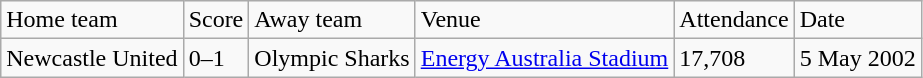<table class="wikitable" style="text-align:left">
<tr>
<td>Home team</td>
<td>Score</td>
<td>Away team</td>
<td>Venue</td>
<td>Attendance</td>
<td>Date</td>
</tr>
<tr>
<td>Newcastle United</td>
<td>0–1</td>
<td>Olympic Sharks</td>
<td><a href='#'>Energy Australia Stadium</a></td>
<td>17,708</td>
<td>5 May 2002</td>
</tr>
</table>
